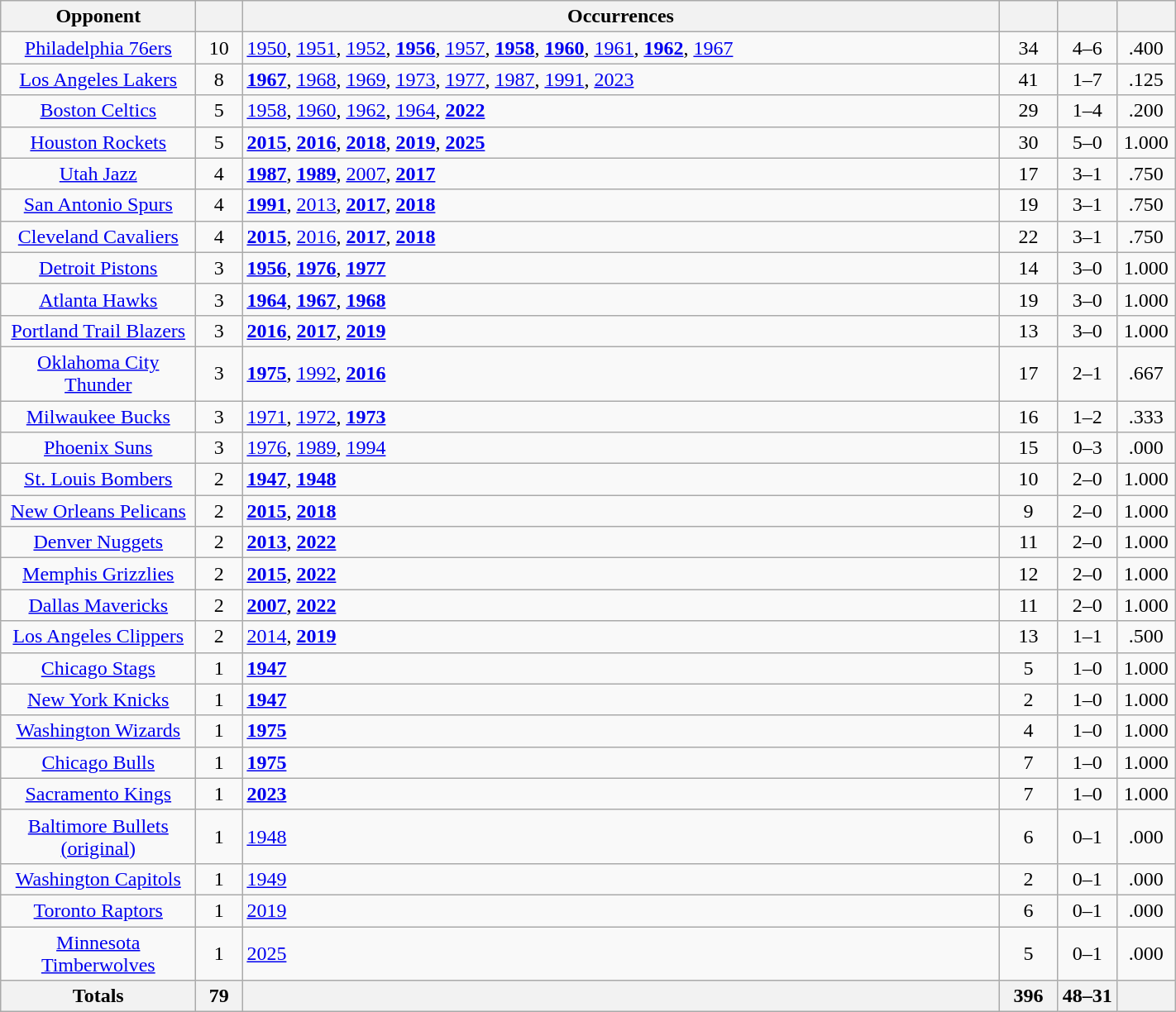<table class="wikitable sortable" style="text-align: center; width: 75%;">
<tr>
<th width="150">Opponent</th>
<th width="30"></th>
<th>Occurrences</th>
<th width="40"></th>
<th width="40"></th>
<th width="40"></th>
</tr>
<tr>
<td><a href='#'>Philadelphia 76ers</a></td>
<td>10</td>
<td align=left><a href='#'>1950</a>, <a href='#'>1951</a>, <a href='#'>1952</a>, <strong><a href='#'>1956</a></strong>, <a href='#'>1957</a>, <strong><a href='#'>1958</a></strong>, <strong><a href='#'>1960</a></strong>, <a href='#'>1961</a>, <strong><a href='#'>1962</a></strong>, <a href='#'>1967</a></td>
<td>34</td>
<td>4–6</td>
<td>.400</td>
</tr>
<tr>
<td><a href='#'>Los Angeles Lakers</a></td>
<td>8</td>
<td align=left><strong><a href='#'>1967</a></strong>, <a href='#'>1968</a>, <a href='#'>1969</a>, <a href='#'>1973</a>, <a href='#'>1977</a>, <a href='#'>1987</a>, <a href='#'>1991</a>, <a href='#'>2023</a></td>
<td>41</td>
<td>1–7</td>
<td>.125</td>
</tr>
<tr>
<td><a href='#'>Boston Celtics</a></td>
<td>5</td>
<td align=left><a href='#'>1958</a>, <a href='#'>1960</a>, <a href='#'>1962</a>, <a href='#'>1964</a>, <strong><a href='#'>2022</a></strong></td>
<td>29</td>
<td>1–4</td>
<td>.200</td>
</tr>
<tr>
<td><a href='#'>Houston Rockets</a></td>
<td>5</td>
<td align=left><strong><a href='#'>2015</a></strong>, <strong><a href='#'>2016</a></strong>, <strong><a href='#'>2018</a></strong>, <strong><a href='#'>2019</a></strong>, <strong><a href='#'>2025</a></strong></td>
<td>30</td>
<td>5–0</td>
<td>1.000</td>
</tr>
<tr>
<td><a href='#'>Utah Jazz</a></td>
<td>4</td>
<td align=left><strong><a href='#'>1987</a></strong>, <strong><a href='#'>1989</a></strong>, <a href='#'>2007</a>, <strong><a href='#'>2017</a></strong></td>
<td>17</td>
<td>3–1</td>
<td>.750</td>
</tr>
<tr>
<td><a href='#'>San Antonio Spurs</a></td>
<td>4</td>
<td align=left><strong><a href='#'>1991</a></strong>, <a href='#'>2013</a>, <strong><a href='#'>2017</a></strong>, <strong><a href='#'>2018</a></strong></td>
<td>19</td>
<td>3–1</td>
<td>.750</td>
</tr>
<tr>
<td><a href='#'>Cleveland Cavaliers</a></td>
<td>4</td>
<td align=left><strong><a href='#'>2015</a></strong>, <a href='#'>2016</a>, <strong><a href='#'>2017</a></strong>, <strong><a href='#'>2018</a></strong></td>
<td>22</td>
<td>3–1</td>
<td>.750</td>
</tr>
<tr>
<td><a href='#'>Detroit Pistons</a></td>
<td>3</td>
<td align=left><strong><a href='#'>1956</a></strong>, <strong><a href='#'>1976</a></strong>, <strong><a href='#'>1977</a></strong></td>
<td>14</td>
<td>3–0</td>
<td>1.000</td>
</tr>
<tr>
<td><a href='#'>Atlanta Hawks</a></td>
<td>3</td>
<td align=left><strong><a href='#'>1964</a></strong>, <strong><a href='#'>1967</a></strong>, <strong><a href='#'>1968</a></strong></td>
<td>19</td>
<td>3–0</td>
<td>1.000</td>
</tr>
<tr>
<td><a href='#'>Portland Trail Blazers</a></td>
<td>3</td>
<td align=left><strong><a href='#'>2016</a></strong>, <strong><a href='#'>2017</a></strong>, <strong><a href='#'>2019</a></strong></td>
<td>13</td>
<td>3–0</td>
<td>1.000</td>
</tr>
<tr>
<td><a href='#'>Oklahoma City Thunder</a></td>
<td>3</td>
<td align=left><strong><a href='#'>1975</a></strong>, <a href='#'>1992</a>, <strong><a href='#'>2016</a></strong></td>
<td>17</td>
<td>2–1</td>
<td>.667</td>
</tr>
<tr>
<td><a href='#'>Milwaukee Bucks</a></td>
<td>3</td>
<td align=left><a href='#'>1971</a>, <a href='#'>1972</a>, <strong><a href='#'>1973</a></strong></td>
<td>16</td>
<td>1–2</td>
<td>.333</td>
</tr>
<tr>
<td><a href='#'>Phoenix Suns</a></td>
<td>3</td>
<td align=left><a href='#'>1976</a>, <a href='#'>1989</a>, <a href='#'>1994</a></td>
<td>15</td>
<td>0–3</td>
<td>.000</td>
</tr>
<tr>
<td><a href='#'>St. Louis Bombers</a></td>
<td>2</td>
<td align=left><strong><a href='#'>1947</a></strong>, <strong><a href='#'>1948</a></strong></td>
<td>10</td>
<td>2–0</td>
<td>1.000</td>
</tr>
<tr>
<td><a href='#'>New Orleans Pelicans</a></td>
<td>2</td>
<td align=left><strong><a href='#'>2015</a></strong>, <strong><a href='#'>2018</a></strong></td>
<td>9</td>
<td>2–0</td>
<td>1.000</td>
</tr>
<tr>
<td><a href='#'>Denver Nuggets</a></td>
<td>2</td>
<td align=left><strong><a href='#'>2013</a></strong>, <strong><a href='#'>2022</a></strong></td>
<td>11</td>
<td>2–0</td>
<td>1.000</td>
</tr>
<tr>
<td><a href='#'>Memphis Grizzlies</a></td>
<td>2</td>
<td align=left><strong><a href='#'>2015</a></strong>, <strong><a href='#'>2022</a></strong></td>
<td>12</td>
<td>2–0</td>
<td>1.000</td>
</tr>
<tr>
<td><a href='#'>Dallas Mavericks</a></td>
<td>2</td>
<td align=left><strong><a href='#'>2007</a></strong>, <strong><a href='#'>2022</a></strong></td>
<td>11</td>
<td>2–0</td>
<td>1.000</td>
</tr>
<tr>
<td><a href='#'>Los Angeles Clippers</a></td>
<td>2</td>
<td align=left><a href='#'>2014</a>, <strong><a href='#'>2019</a></strong></td>
<td>13</td>
<td>1–1</td>
<td>.500</td>
</tr>
<tr>
<td><a href='#'>Chicago Stags</a></td>
<td>1</td>
<td align=left><strong><a href='#'>1947</a></strong></td>
<td>5</td>
<td>1–0</td>
<td>1.000</td>
</tr>
<tr>
<td><a href='#'>New York Knicks</a></td>
<td>1</td>
<td align=left><strong><a href='#'>1947</a></strong></td>
<td>2</td>
<td>1–0</td>
<td>1.000</td>
</tr>
<tr>
<td><a href='#'>Washington Wizards</a></td>
<td>1</td>
<td align=left><strong><a href='#'>1975</a></strong></td>
<td>4</td>
<td>1–0</td>
<td>1.000</td>
</tr>
<tr>
<td><a href='#'>Chicago Bulls</a></td>
<td>1</td>
<td align=left><strong><a href='#'>1975</a></strong></td>
<td>7</td>
<td>1–0</td>
<td>1.000</td>
</tr>
<tr>
<td><a href='#'>Sacramento Kings</a></td>
<td>1</td>
<td align=left><strong><a href='#'>2023</a></strong></td>
<td>7</td>
<td>1–0</td>
<td>1.000</td>
</tr>
<tr>
<td><a href='#'>Baltimore Bullets (original)</a></td>
<td>1</td>
<td align=left><a href='#'>1948</a></td>
<td>6</td>
<td>0–1</td>
<td>.000</td>
</tr>
<tr>
<td><a href='#'>Washington Capitols</a></td>
<td>1</td>
<td align=left><a href='#'>1949</a></td>
<td>2</td>
<td>0–1</td>
<td>.000</td>
</tr>
<tr>
<td><a href='#'>Toronto Raptors</a></td>
<td>1</td>
<td align=left><a href='#'>2019</a></td>
<td>6</td>
<td>0–1</td>
<td>.000</td>
</tr>
<tr>
<td><a href='#'>Minnesota Timberwolves</a></td>
<td>1</td>
<td align=left><a href='#'>2025</a></td>
<td>5</td>
<td>0–1</td>
<td>.000</td>
</tr>
<tr>
<th width="150">Totals</th>
<th width="30">79</th>
<th></th>
<th width="40">396</th>
<th width="40">48–31</th>
<th width="40"></th>
</tr>
</table>
